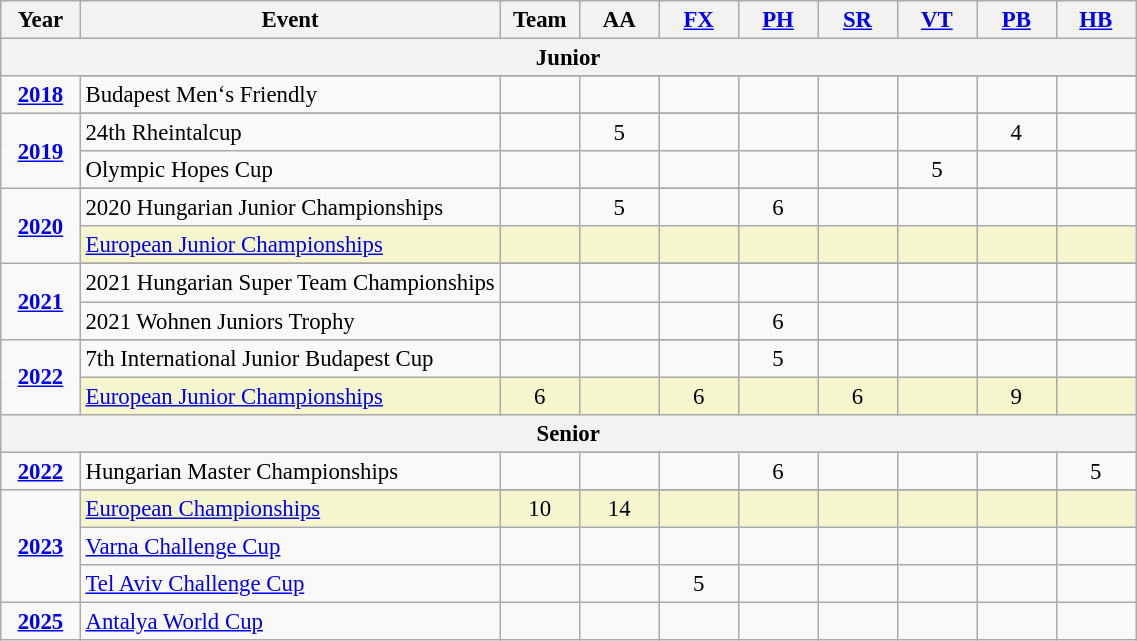<table class="wikitable sortable" style="text-align:center; font-size:95%;">
<tr>
<th width=7% class=unsortable>Year</th>
<th width=37% class=unsortable>Event</th>
<th width=7% class=unsortable>Team</th>
<th width=7% class=unsortable>AA</th>
<th width=7% class=unsortable><a href='#'>FX</a></th>
<th width=7% class=unsortable><a href='#'>PH</a></th>
<th width=7% class=unsortable><a href='#'>SR</a></th>
<th width=7% class=unsortable><a href='#'>VT</a></th>
<th width=7% class=unsortable><a href='#'>PB</a></th>
<th width=7% class=unsortable><a href='#'>HB</a></th>
</tr>
<tr>
<th colspan="10"><strong>Junior</strong></th>
</tr>
<tr>
<td rowspan="2"><strong><a href='#'>2018</a></strong></td>
</tr>
<tr>
<td align=left>Budapest Men‘s Friendly</td>
<td></td>
<td></td>
<td></td>
<td></td>
<td></td>
<td></td>
<td></td>
<td></td>
</tr>
<tr>
<td rowspan="3"><strong><a href='#'>2019</a></strong></td>
</tr>
<tr>
<td align=left>24th Rheintalcup</td>
<td></td>
<td>5</td>
<td></td>
<td></td>
<td></td>
<td></td>
<td>4</td>
<td></td>
</tr>
<tr>
<td align=left>Olympic Hopes Cup</td>
<td></td>
<td></td>
<td></td>
<td></td>
<td></td>
<td>5</td>
<td></td>
<td></td>
</tr>
<tr>
<td rowspan="3"><strong><a href='#'>2020</a></strong></td>
</tr>
<tr>
<td align=left>2020 Hungarian Junior Championships</td>
<td></td>
<td>5</td>
<td></td>
<td>6</td>
<td></td>
<td></td>
<td></td>
<td></td>
</tr>
<tr bgcolor=#F5F6CE>
<td align=left><a href='#'>European Junior Championships</a></td>
<td></td>
<td></td>
<td></td>
<td></td>
<td></td>
<td></td>
<td></td>
<td></td>
</tr>
<tr>
<td rowspan="3"><strong><a href='#'>2021</a></strong></td>
</tr>
<tr>
<td align=left>2021 Hungarian Super Team Championships</td>
<td></td>
<td></td>
<td></td>
<td></td>
<td></td>
<td></td>
<td></td>
<td></td>
</tr>
<tr>
<td align=left>2021 Wohnen Juniors Trophy</td>
<td></td>
<td></td>
<td></td>
<td>6</td>
<td></td>
<td></td>
<td></td>
<td></td>
</tr>
<tr>
<td rowspan="3"><strong><a href='#'>2022</a></strong></td>
</tr>
<tr>
<td align=left>7th International Junior Budapest Cup</td>
<td></td>
<td></td>
<td></td>
<td>5</td>
<td></td>
<td></td>
<td></td>
<td></td>
</tr>
<tr bgcolor=#F5F6CE>
<td align=left><a href='#'>European Junior Championships</a></td>
<td>6</td>
<td></td>
<td>6</td>
<td></td>
<td>6</td>
<td></td>
<td>9</td>
<td></td>
</tr>
<tr>
<th colspan="10">Senior</th>
</tr>
<tr>
<td rowspan="2"><strong><a href='#'>2022</a></strong></td>
</tr>
<tr>
<td align=left>Hungarian Master Championships</td>
<td></td>
<td></td>
<td></td>
<td>6</td>
<td></td>
<td></td>
<td></td>
<td>5</td>
</tr>
<tr>
<td rowspan="4"><strong><a href='#'>2023</a></strong></td>
</tr>
<tr bgcolor=#F5F6CE>
<td align=left><a href='#'>European Championships</a></td>
<td>10</td>
<td>14</td>
<td></td>
<td></td>
<td></td>
<td></td>
<td></td>
<td></td>
</tr>
<tr>
<td align=left><a href='#'>Varna Challenge Cup</a></td>
<td></td>
<td></td>
<td></td>
<td></td>
<td></td>
<td></td>
<td></td>
<td></td>
</tr>
<tr>
<td align=left><a href='#'>Tel Aviv Challenge Cup</a></td>
<td></td>
<td></td>
<td>5</td>
<td></td>
<td></td>
<td></td>
<td></td>
<td></td>
</tr>
<tr>
<td rowspan="1"><strong><a href='#'>2025</a></strong></td>
<td align=left><a href='#'>Antalya World Cup</a></td>
<td></td>
<td></td>
<td></td>
<td></td>
<td></td>
<td></td>
<td></td>
<td></td>
</tr>
</table>
